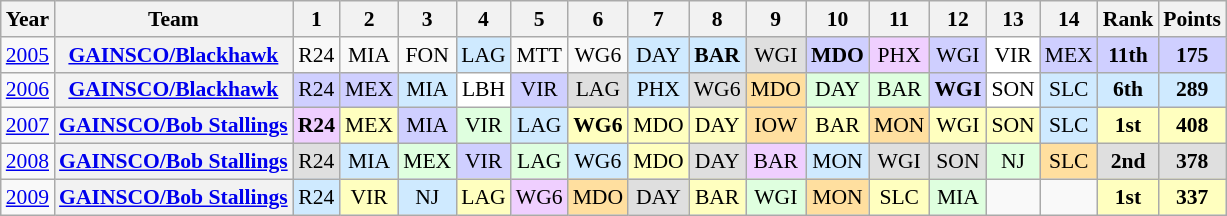<table class="wikitable" style="text-align:center; font-size:90%">
<tr>
<th>Year</th>
<th>Team</th>
<th>1</th>
<th>2</th>
<th>3</th>
<th>4</th>
<th>5</th>
<th>6</th>
<th>7</th>
<th>8</th>
<th>9</th>
<th>10</th>
<th>11</th>
<th>12</th>
<th>13</th>
<th>14</th>
<th>Rank</th>
<th>Points</th>
</tr>
<tr>
<td><a href='#'>2005</a></td>
<th><a href='#'>GAINSCO/Blackhawk</a></th>
<td>R24<br></td>
<td>MIA<br></td>
<td>FON<br></td>
<td style="background:#CFEAFF;">LAG<br></td>
<td>MTT<br></td>
<td>WG6<br></td>
<td style="background:#CFEAFF;">DAY<br></td>
<td style="background:#CFEAFF;"><strong>BAR</strong><br></td>
<td style="background:#DFDFDF;">WGI<br></td>
<td style="background:#CFCFFF;"><strong>MDO</strong><br></td>
<td style="background:#EFCFFF;">PHX<br></td>
<td style="background:#CFCFFF;">WGI<br></td>
<td style="background:#FFFFFF;">VIR<br></td>
<td style="background:#CFCFFF;">MEX<br></td>
<td style="background:#CFCFFF;"><strong>11th</strong></td>
<td style="background:#CFCFFF;"><strong>175</strong></td>
</tr>
<tr>
<td><a href='#'>2006</a></td>
<th><a href='#'>GAINSCO/Blackhawk</a></th>
<td style="background:#CFCFFF;">R24<br></td>
<td style="background:#CFCFFF;">MEX<br></td>
<td style="background:#CFEAFF;">MIA<br></td>
<td style="background:#FFFFFF;">LBH<br></td>
<td style="background:#CFCFFF;">VIR<br></td>
<td style="background:#DFDFDF;">LAG<br></td>
<td style="background:#CFEAFF;">PHX<br></td>
<td style="background:#DFDFDF;">WG6<br></td>
<td style="background:#FFDF9F;">MDO<br></td>
<td style="background:#DFFFDF;">DAY<br></td>
<td style="background:#DFFFDF;">BAR<br></td>
<td style="background:#CFCFFF;"><strong> WGI</strong><br></td>
<td style="background:#FFFFFF;">SON<br></td>
<td style="background:#CFEAFF;">SLC<br></td>
<td style="background:#CFEAFF;"><strong>6th</strong></td>
<td style="background:#CFEAFF;"><strong>289</strong></td>
</tr>
<tr>
<td><a href='#'>2007</a></td>
<th><a href='#'>GAINSCO/Bob Stallings</a></th>
<td style="background:#EFCFFF;"><strong>R24</strong><br></td>
<td style="background:#FFFFBF;">MEX<br></td>
<td style="background:#CFCFFF;">MIA<br></td>
<td style="background:#DFFFDF;">VIR<br></td>
<td style="background:#CFEAFF;">LAG<br></td>
<td style="background:#FFFFBF;"><strong>WG6</strong><br></td>
<td style="background:#FFFFBF;">MDO<br></td>
<td style="background:#FFFFBF;">DAY<br></td>
<td style="background:#FFDF9F;">IOW<br></td>
<td style="background:#FFFFBF;">BAR<br></td>
<td style="background:#FFDF9F;">MON<br></td>
<td style="background:#FFFFBF;">WGI<br></td>
<td style="background:#FFFFBF;">SON<br></td>
<td style="background:#CFEAFF;">SLC<br></td>
<td style="background:#FFFFBF;"><strong>1st</strong></td>
<td style="background:#FFFFBF;"><strong>408</strong></td>
</tr>
<tr>
<td><a href='#'>2008</a></td>
<th><a href='#'>GAINSCO/Bob Stallings</a></th>
<td style="background:#DFDFDF;">R24<br></td>
<td style="background:#CFEAFF;">MIA<br></td>
<td style="background:#DFFFDF;">MEX<br></td>
<td style="background:#CFCFFF;">VIR<br></td>
<td style="background:#DFFFDF;">LAG<br></td>
<td style="background:#CFEAFF;">WG6<br></td>
<td style="background:#FFFFBF;">MDO<br></td>
<td style="background:#DFDFDF;">DAY<br></td>
<td style="background:#EFCFFF;">BAR<br></td>
<td style="background:#CFEAFF;">MON<br></td>
<td style="background:#DFDFDF;">WGI<br></td>
<td style="background:#DFDFDF;">SON<br></td>
<td style="background:#DFFFDF;">NJ<br></td>
<td style="background:#FFDF9F;">SLC<br></td>
<td style="background:#DFDFDF;"><strong>2nd</strong></td>
<td style="background:#DFDFDF;"><strong>378</strong></td>
</tr>
<tr>
<td><a href='#'>2009</a></td>
<th><a href='#'>GAINSCO/Bob Stallings</a></th>
<td style="background:#CFEAFF;">R24<br></td>
<td style="background:#FFFFBF;">VIR<br></td>
<td style="background:#CFEAFF;">NJ<br></td>
<td style="background:#FFFFBF;">LAG<br></td>
<td style="background:#EFCFFF;">WG6<br></td>
<td style="background:#FFDF9F;">MDO<br></td>
<td style="background:#DFDFDF;">DAY<br></td>
<td style="background:#FFFFBF;">BAR<br></td>
<td style="background:#DFFFDF;">WGI<br></td>
<td style="background:#FFDF9F;">MON<br></td>
<td style="background:#FFFFBF;">SLC<br></td>
<td style="background:#DFFFDF;">MIA<br></td>
<td></td>
<td></td>
<td style="background:#FFFFBF;"><strong>1st</strong></td>
<td style="background:#FFFFBF;"><strong>337</strong></td>
</tr>
</table>
